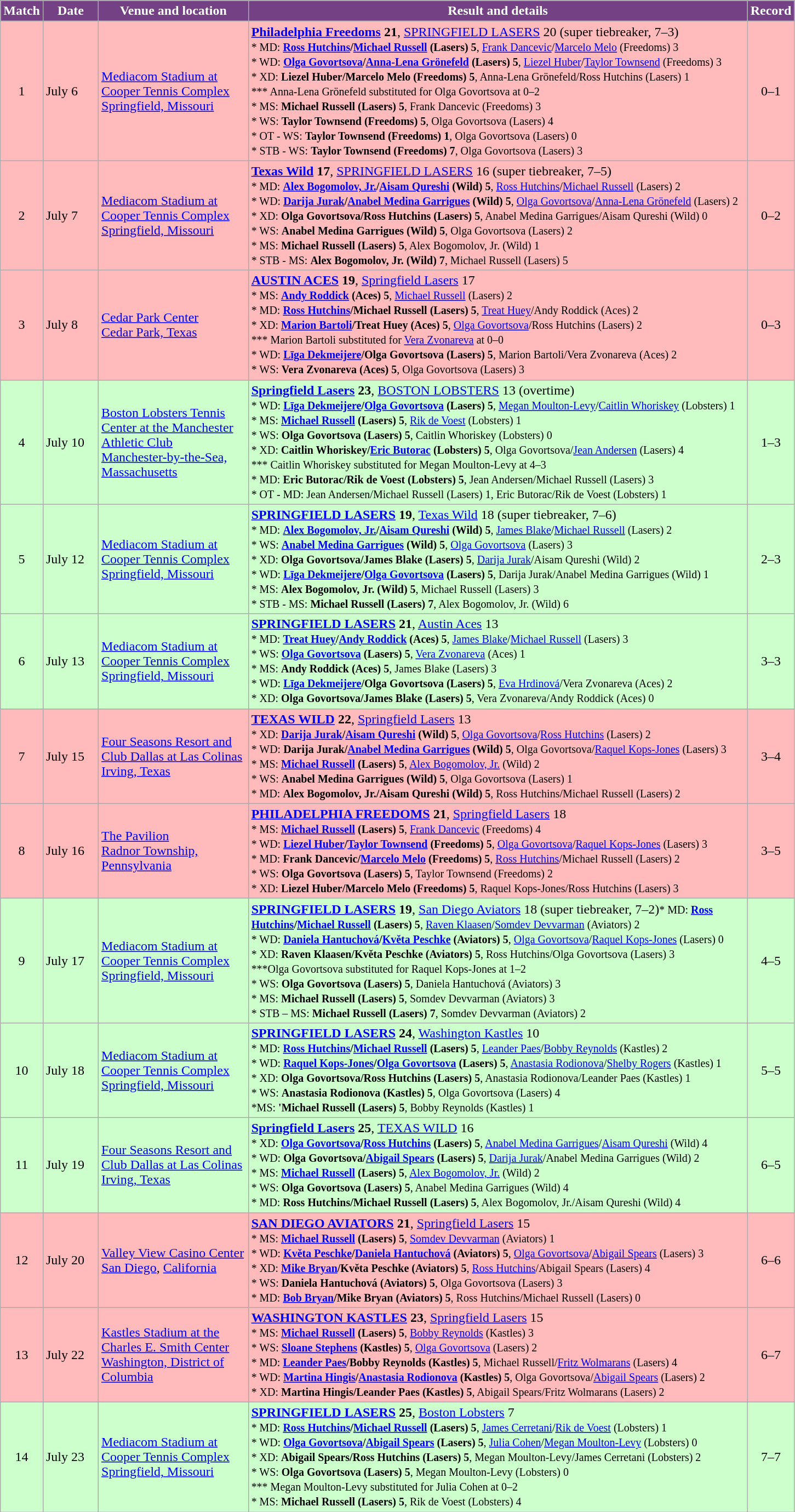<table class="wikitable" style="text-align:left">
<tr>
<th style="background:#744184; color:white" width="25px">Match</th>
<th style="background:#744184; color:white" width="60px">Date</th>
<th style="background:#744184; color:white" width="175px">Venue and location</th>
<th style="background:#744184; color:white" width="600px">Result and details</th>
<th style="background:#744184; color:white" width="25px">Record</th>
</tr>
<tr bgcolor="FFBBBB">
<td style="text-align:center">1</td>
<td>July 6</td>
<td><a href='#'>Mediacom Stadium at Cooper Tennis Complex</a><br><a href='#'>Springfield, Missouri</a></td>
<td><strong><a href='#'>Philadelphia Freedoms</a> 21</strong>, <a href='#'>SPRINGFIELD LASERS</a> 20 (super tiebreaker, 7–3)<br><small>* MD: <strong><a href='#'>Ross Hutchins</a>/<a href='#'>Michael Russell</a> (Lasers) 5</strong>, <a href='#'>Frank Dancevic</a>/<a href='#'>Marcelo Melo</a> (Freedoms) 3<br>* WD: <strong><a href='#'>Olga Govortsova</a>/<a href='#'>Anna-Lena Grönefeld</a> (Lasers) 5</strong>, <a href='#'>Liezel Huber</a>/<a href='#'>Taylor Townsend</a> (Freedoms) 3<br>* XD: <strong>Liezel Huber/Marcelo Melo (Freedoms) 5</strong>, Anna-Lena Grönefeld/Ross Hutchins (Lasers) 1<br>*** Anna-Lena Grönefeld substituted for Olga Govortsova at 0–2<br>* MS: <strong>Michael Russell (Lasers) 5</strong>, Frank Dancevic (Freedoms) 3<br>* WS: <strong>Taylor Townsend (Freedoms) 5</strong>, Olga Govortsova (Lasers) 4<br>* OT - WS: <strong>Taylor Townsend (Freedoms) 1</strong>, Olga Govortsova (Lasers) 0<br>* STB - WS: <strong>Taylor Townsend (Freedoms) 7</strong>, Olga Govortsova (Lasers) 3</small></td>
<td style="text-align:center">0–1</td>
</tr>
<tr bgcolor="FFBBBB">
<td style="text-align:center">2</td>
<td>July 7</td>
<td><a href='#'>Mediacom Stadium at Cooper Tennis Complex</a><br><a href='#'>Springfield, Missouri</a></td>
<td><strong><a href='#'>Texas Wild</a> 17</strong>, <a href='#'>SPRINGFIELD LASERS</a> 16 (super tiebreaker, 7–5)<br><small>* MD: <strong><a href='#'>Alex Bogomolov, Jr.</a>/<a href='#'>Aisam Qureshi</a> (Wild) 5</strong>, <a href='#'>Ross Hutchins</a>/<a href='#'>Michael Russell</a> (Lasers) 2<br>* WD: <strong><a href='#'>Darija Jurak</a>/<a href='#'>Anabel Medina Garrigues</a> (Wild) 5</strong>, <a href='#'>Olga Govortsova</a>/<a href='#'>Anna-Lena Grönefeld</a> (Lasers) 2<br>* XD: <strong>Olga Govortsova/Ross Hutchins (Lasers) 5</strong>, Anabel Medina Garrigues/Aisam Qureshi (Wild) 0<br>* WS: <strong>Anabel Medina Garrigues (Wild) 5</strong>, Olga Govortsova (Lasers) 2<br>* MS: <strong>Michael Russell (Lasers) 5</strong>, Alex Bogomolov, Jr. (Wild) 1<br>* STB - MS: <strong>Alex Bogomolov, Jr. (Wild) 7</strong>, Michael Russell (Lasers) 5</small></td>
<td style="text-align:center">0–2</td>
</tr>
<tr bgcolor="FFBBBB">
<td style="text-align:center">3</td>
<td>July 8</td>
<td><a href='#'>Cedar Park Center</a><br><a href='#'>Cedar Park, Texas</a></td>
<td><strong><a href='#'>AUSTIN ACES</a> 19</strong>, <a href='#'>Springfield Lasers</a> 17<br><small>* MS: <strong><a href='#'>Andy Roddick</a> (Aces) 5</strong>, <a href='#'>Michael Russell</a> (Lasers) 2<br>* MD: <strong><a href='#'>Ross Hutchins</a>/Michael Russell (Lasers) 5</strong>, <a href='#'>Treat Huey</a>/Andy Roddick (Aces) 2<br>* XD: <strong><a href='#'>Marion Bartoli</a>/Treat Huey (Aces) 5</strong>, <a href='#'>Olga Govortsova</a>/Ross Hutchins (Lasers) 2<br>*** Marion Bartoli substituted for <a href='#'>Vera Zvonareva</a> at 0–0<br>* WD: <strong><a href='#'>Līga Dekmeijere</a>/Olga Govortsova (Lasers) 5</strong>, Marion Bartoli/Vera Zvonareva (Aces) 2<br>* WS: <strong>Vera Zvonareva (Aces) 5</strong>, Olga Govortsova (Lasers) 3</small></td>
<td style="text-align:center">0–3</td>
</tr>
<tr bgcolor="CCFFCC">
<td style="text-align:center">4</td>
<td>July 10</td>
<td><a href='#'>Boston Lobsters Tennis Center at the Manchester Athletic Club</a><br><a href='#'>Manchester-by-the-Sea, Massachusetts</a></td>
<td><strong><a href='#'>Springfield Lasers</a> 23</strong>, <a href='#'>BOSTON LOBSTERS</a> 13 (overtime)<br><small>* WD: <strong><a href='#'>Līga Dekmeijere</a>/<a href='#'>Olga Govortsova</a> (Lasers) 5</strong>, <a href='#'>Megan Moulton-Levy</a>/<a href='#'>Caitlin Whoriskey</a> (Lobsters) 1<br>* MS: <strong><a href='#'>Michael Russell</a> (Lasers) 5</strong>, <a href='#'>Rik de Voest</a> (Lobsters) 1<br>* WS: <strong>Olga Govortsova (Lasers) 5</strong>, Caitlin Whoriskey (Lobsters) 0<br>* XD: <strong>Caitlin Whoriskey/<a href='#'>Eric Butorac</a> (Lobsters) 5</strong>, Olga Govortsova/<a href='#'>Jean Andersen</a> (Lasers) 4<br>*** Caitlin Whoriskey substituted for Megan Moulton-Levy at 4–3<br>* MD: <strong>Eric Butorac/Rik de Voest (Lobsters) 5</strong>, Jean Andersen/Michael Russell (Lasers) 3<br>* OT - MD: Jean Andersen/Michael Russell (Lasers) 1, Eric Butorac/Rik de Voest (Lobsters) 1</small></td>
<td style="text-align:center">1–3</td>
</tr>
<tr bgcolor="CCFFCC">
<td style="text-align:center">5</td>
<td>July 12</td>
<td><a href='#'>Mediacom Stadium at Cooper Tennis Complex</a><br><a href='#'>Springfield, Missouri</a></td>
<td><strong><a href='#'>SPRINGFIELD LASERS</a> 19</strong>, <a href='#'>Texas Wild</a> 18 (super tiebreaker, 7–6)<br><small>* MD: <strong><a href='#'>Alex Bogomolov, Jr.</a>/<a href='#'>Aisam Qureshi</a> (Wild) 5</strong>, <a href='#'>James Blake</a>/<a href='#'>Michael Russell</a> (Lasers) 2<br>* WS: <strong><a href='#'>Anabel Medina Garrigues</a> (Wild) 5</strong>, <a href='#'>Olga Govortsova</a> (Lasers) 3<br>* XD: <strong>Olga Govortsova/James Blake (Lasers) 5</strong>, <a href='#'>Darija Jurak</a>/Aisam Qureshi (Wild) 2<br>* WD: <strong><a href='#'>Līga Dekmeijere</a>/<a href='#'>Olga Govortsova</a> (Lasers) 5</strong>, Darija Jurak/Anabel Medina Garrigues (Wild) 1<br>* MS: <strong>Alex Bogomolov, Jr. (Wild) 5</strong>, Michael Russell (Lasers) 3<br>* STB - MS: <strong>Michael Russell (Lasers) 7</strong>, Alex Bogomolov, Jr. (Wild) 6</small></td>
<td style="text-align:center">2–3</td>
</tr>
<tr bgcolor="CCFFCC">
<td style="text-align:center">6</td>
<td>July 13</td>
<td><a href='#'>Mediacom Stadium at Cooper Tennis Complex</a><br><a href='#'>Springfield, Missouri</a></td>
<td><strong><a href='#'>SPRINGFIELD LASERS</a> 21</strong>, <a href='#'>Austin Aces</a> 13<br><small>* MD: <strong><a href='#'>Treat Huey</a>/<a href='#'>Andy Roddick</a> (Aces) 5</strong>, <a href='#'>James Blake</a>/<a href='#'>Michael Russell</a> (Lasers) 3<br>* WS: <strong><a href='#'>Olga Govortsova</a> (Lasers) 5</strong>, <a href='#'>Vera Zvonareva</a> (Aces) 1<br>* MS: <strong>Andy Roddick (Aces) 5</strong>, James Blake (Lasers) 3<br>* WD: <strong><a href='#'>Līga Dekmeijere</a>/Olga Govortsova (Lasers) 5</strong>, <a href='#'>Eva Hrdinová</a>/Vera Zvonareva (Aces) 2<br>* XD: <strong>Olga Govortsova/James Blake (Lasers) 5</strong>, Vera Zvonareva/Andy Roddick (Aces) 0</small></td>
<td style="text-align:center">3–3</td>
</tr>
<tr bgcolor="FFBBBB">
<td style="text-align:center">7</td>
<td>July 15</td>
<td><a href='#'>Four Seasons Resort and Club Dallas at Las Colinas</a><br><a href='#'>Irving, Texas</a></td>
<td><strong><a href='#'>TEXAS WILD</a> 22</strong>, <a href='#'>Springfield Lasers</a> 13<br><small>* XD: <strong><a href='#'>Darija Jurak</a>/<a href='#'>Aisam Qureshi</a> (Wild) 5</strong>, <a href='#'>Olga Govortsova</a>/<a href='#'>Ross Hutchins</a> (Lasers) 2<br>* WD: <strong>Darija Jurak/<a href='#'>Anabel Medina Garrigues</a> (Wild) 5</strong>, Olga Govortsova/<a href='#'>Raquel Kops-Jones</a> (Lasers) 3<br>* MS: <strong><a href='#'>Michael Russell</a> (Lasers) 5</strong>, <a href='#'>Alex Bogomolov, Jr.</a> (Wild) 2<br>* WS: <strong>Anabel Medina Garrigues (Wild) 5</strong>, Olga Govortsova (Lasers) 1<br>* MD: <strong>Alex Bogomolov, Jr./Aisam Qureshi (Wild) 5</strong>, Ross Hutchins/Michael Russell (Lasers) 2</small></td>
<td style="text-align:center">3–4</td>
</tr>
<tr bgcolor="FFBBBB">
<td style="text-align:center">8</td>
<td>July 16</td>
<td><a href='#'>The Pavilion</a><br><a href='#'>Radnor Township, Pennsylvania</a></td>
<td><strong><a href='#'>PHILADELPHIA FREEDOMS</a> 21</strong>, <a href='#'>Springfield Lasers</a> 18<br><small>* MS: <strong><a href='#'>Michael Russell</a> (Lasers) 5</strong>, <a href='#'>Frank Dancevic</a> (Freedoms) 4<br>* WD: <strong><a href='#'>Liezel Huber</a>/<a href='#'>Taylor Townsend</a> (Freedoms) 5</strong>, <a href='#'>Olga Govortsova</a>/<a href='#'>Raquel Kops-Jones</a> (Lasers) 3<br>* MD: <strong>Frank Dancevic/<a href='#'>Marcelo Melo</a> (Freedoms) 5</strong>, <a href='#'>Ross Hutchins</a>/Michael Russell (Lasers) 2<br>* WS: <strong>Olga Govortsova (Lasers) 5</strong>, Taylor Townsend (Freedoms) 2<br>* XD: <strong>Liezel Huber/Marcelo Melo (Freedoms) 5</strong>, Raquel Kops-Jones/Ross Hutchins (Lasers) 3</small></td>
<td style="text-align:center">3–5</td>
</tr>
<tr bgcolor="CCFFCC">
<td style="text-align:center">9</td>
<td>July 17</td>
<td><a href='#'>Mediacom Stadium at Cooper Tennis Complex</a><br><a href='#'>Springfield, Missouri</a></td>
<td><strong><a href='#'>SPRINGFIELD LASERS</a> 19</strong>, <a href='#'>San Diego Aviators</a> 18 (super tiebreaker, 7–2)<small>* MD: <strong><a href='#'>Ross Hutchins</a>/<a href='#'>Michael Russell</a> (Lasers) 5</strong>, <a href='#'>Raven Klaasen</a>/<a href='#'>Somdev Devvarman</a> (Aviators) 2<br>* WD: <strong><a href='#'>Daniela Hantuchová</a>/<a href='#'>Květa Peschke</a> (Aviators) 5</strong>, <a href='#'>Olga Govortsova</a>/<a href='#'>Raquel Kops-Jones</a> (Lasers) 0<br>* XD: <strong>Raven Klaasen/Květa Peschke (Aviators) 5</strong>, Ross Hutchins/Olga Govortsova (Lasers) 3<br>***Olga Govortsova substituted for Raquel Kops-Jones at 1–2<br>* WS: <strong>Olga Govortsova (Lasers) 5</strong>, Daniela Hantuchová (Aviators) 3<br>* MS: <strong>Michael Russell (Lasers) 5</strong>, Somdev Devvarman (Aviators) 3<br>* STB – MS: <strong>Michael Russell (Lasers) 7</strong>, Somdev Devvarman (Aviators) 2</small></td>
<td style="text-align:center">4–5</td>
</tr>
<tr bgcolor="CCFFCC">
<td style="text-align:center">10</td>
<td>July 18</td>
<td><a href='#'>Mediacom Stadium at Cooper Tennis Complex</a><br><a href='#'>Springfield, Missouri</a></td>
<td><strong><a href='#'>SPRINGFIELD LASERS</a> 24</strong>, <a href='#'>Washington Kastles</a> 10<br><small>* MD: <strong><a href='#'>Ross Hutchins</a>/<a href='#'>Michael Russell</a> (Lasers) 5</strong>, <a href='#'>Leander Paes</a>/<a href='#'>Bobby Reynolds</a> (Kastles) 2<br>* WD: <strong><a href='#'>Raquel Kops-Jones</a>/<a href='#'>Olga Govortsova</a> (Lasers) 5</strong>, <a href='#'>Anastasia Rodionova</a>/<a href='#'>Shelby Rogers</a> (Kastles) 1<br>* XD: <strong>Olga Govortsova/Ross Hutchins (Lasers) 5</strong>, Anastasia Rodionova/Leander Paes (Kastles) 1<br>* WS: <strong>Anastasia Rodionova (Kastles) 5</strong>, Olga Govortsova (Lasers) 4<br>*MS: <strong>'Michael Russell (Lasers) 5</strong>, Bobby Reynolds (Kastles) 1</small></td>
<td style="text-align:center">5–5</td>
</tr>
<tr bgcolor="CCFFCC">
<td style="text-align:center">11</td>
<td>July 19</td>
<td><a href='#'>Four Seasons Resort and Club Dallas at Las Colinas</a><br><a href='#'>Irving, Texas</a></td>
<td><strong><a href='#'>Springfield Lasers</a> 25</strong>, <a href='#'>TEXAS WILD</a> 16<br><small>* XD: <strong><a href='#'>Olga Govortsova</a>/<a href='#'>Ross Hutchins</a> (Lasers) 5</strong>, <a href='#'>Anabel Medina Garrigues</a>/<a href='#'>Aisam Qureshi</a> (Wild) 4<br>* WD: <strong>Olga Govortsova/<a href='#'>Abigail Spears</a> (Lasers) 5</strong>, <a href='#'>Darija Jurak</a>/Anabel Medina Garrigues (Wild) 2<br>* MS: <strong><a href='#'>Michael Russell</a> (Lasers) 5</strong>, <a href='#'>Alex Bogomolov, Jr.</a> (Wild) 2<br>* WS: <strong>Olga Govortsova (Lasers) 5</strong>, Anabel Medina Garrigues (Wild) 4<br>* MD: <strong>Ross Hutchins/Michael Russell (Lasers) 5</strong>, Alex Bogomolov, Jr./Aisam Qureshi (Wild) 4</small></td>
<td style="text-align:center">6–5</td>
</tr>
<tr bgcolor="FFBBBB">
<td style="text-align:center">12</td>
<td>July 20</td>
<td><a href='#'>Valley View Casino Center</a><br><a href='#'>San Diego</a>, <a href='#'>California</a></td>
<td><strong><a href='#'>SAN DIEGO AVIATORS</a> 21</strong>, <a href='#'>Springfield Lasers</a> 15<br><small>* MS: <strong><a href='#'>Michael Russell</a> (Lasers) 5</strong>, <a href='#'>Somdev Devvarman</a> (Aviators) 1<br>* WD: <strong><a href='#'>Květa Peschke</a>/<a href='#'>Daniela Hantuchová</a> (Aviators) 5</strong>, <a href='#'>Olga Govortsova</a>/<a href='#'>Abigail Spears</a> (Lasers) 3<br>* XD: <strong><a href='#'>Mike Bryan</a>/Květa Peschke (Aviators) 5</strong>, <a href='#'>Ross Hutchins</a>/Abigail Spears (Lasers) 4<br>* WS: <strong>Daniela Hantuchová (Aviators) 5</strong>, Olga Govortsova (Lasers) 3<br>* MD: <strong><a href='#'>Bob Bryan</a>/Mike Bryan (Aviators) 5</strong>, Ross Hutchins/Michael Russell (Lasers) 0</small></td>
<td style="text-align:center">6–6</td>
</tr>
<tr bgcolor="FFBBBB">
<td style="text-align:center">13</td>
<td>July 22</td>
<td><a href='#'>Kastles Stadium at the Charles E. Smith Center</a><br><a href='#'>Washington, District of Columbia</a></td>
<td><strong><a href='#'>WASHINGTON KASTLES</a> 23</strong>, <a href='#'>Springfield Lasers</a> 15<br><small>* MS: <strong><a href='#'>Michael Russell</a> (Lasers) 5</strong>, <a href='#'>Bobby Reynolds</a> (Kastles) 3<br>* WS: <strong><a href='#'>Sloane Stephens</a> (Kastles) 5</strong>, <a href='#'>Olga Govortsova</a> (Lasers) 2<br>* MD: <strong><a href='#'>Leander Paes</a>/Bobby Reynolds (Kastles) 5</strong>, Michael Russell/<a href='#'>Fritz Wolmarans</a> (Lasers) 4<br>* WD: <strong><a href='#'>Martina Hingis</a>/<a href='#'>Anastasia Rodionova</a> (Kastles) 5</strong>, Olga Govortsova/<a href='#'>Abigail Spears</a> (Lasers) 2<br>* XD: <strong>Martina Hingis/Leander Paes (Kastles) 5</strong>, Abigail Spears/Fritz Wolmarans (Lasers) 2</small></td>
<td style="text-align:center">6–7</td>
</tr>
<tr bgcolor="CCFFCC">
<td style="text-align:center">14</td>
<td>July 23</td>
<td><a href='#'>Mediacom Stadium at Cooper Tennis Complex</a><br><a href='#'>Springfield, Missouri</a></td>
<td><strong><a href='#'>SPRINGFIELD LASERS</a> 25</strong>, <a href='#'>Boston Lobsters</a> 7<br><small>* MD: <strong><a href='#'>Ross Hutchins</a>/<a href='#'>Michael Russell</a> (Lasers) 5</strong>, <a href='#'>James Cerretani</a>/<a href='#'>Rik de Voest</a> (Lobsters) 1<br>* WD: <strong><a href='#'>Olga Govortsova</a>/<a href='#'>Abigail Spears</a> (Lasers) 5</strong>, <a href='#'>Julia Cohen</a>/<a href='#'>Megan Moulton-Levy</a> (Lobsters) 0<br>* XD: <strong>Abigail Spears/Ross Hutchins (Lasers) 5</strong>, Megan Moulton-Levy/James Cerretani (Lobsters) 2<br>* WS: <strong>Olga Govortsova (Lasers) 5</strong>, Megan Moulton-Levy (Lobsters) 0<br>*** Megan Moulton-Levy substituted for Julia Cohen at 0–2<br>* MS: <strong>Michael Russell (Lasers) 5</strong>, Rik de Voest (Lobsters) 4</small></td>
<td style="text-align:center">7–7</td>
</tr>
</table>
